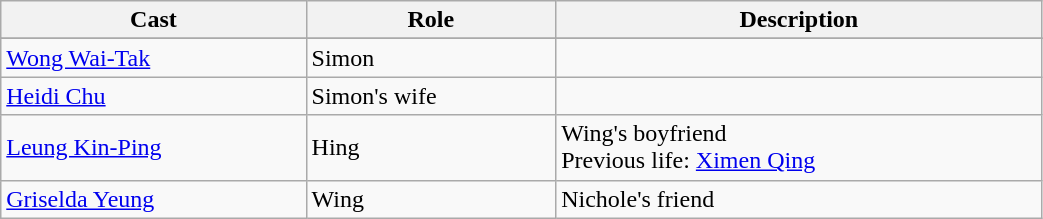<table class="wikitable" width="55%">
<tr>
<th>Cast</th>
<th>Role</th>
<th>Description</th>
</tr>
<tr>
</tr>
<tr>
<td><a href='#'>Wong Wai-Tak</a></td>
<td>Simon</td>
<td></td>
</tr>
<tr>
<td><a href='#'>Heidi Chu</a></td>
<td>Simon's wife</td>
<td></td>
</tr>
<tr>
<td><a href='#'>Leung Kin-Ping</a></td>
<td>Hing</td>
<td>Wing's boyfriend<br>Previous life: <a href='#'>Ximen Qing</a></td>
</tr>
<tr>
<td><a href='#'>Griselda Yeung</a></td>
<td>Wing</td>
<td>Nichole's friend</td>
</tr>
</table>
